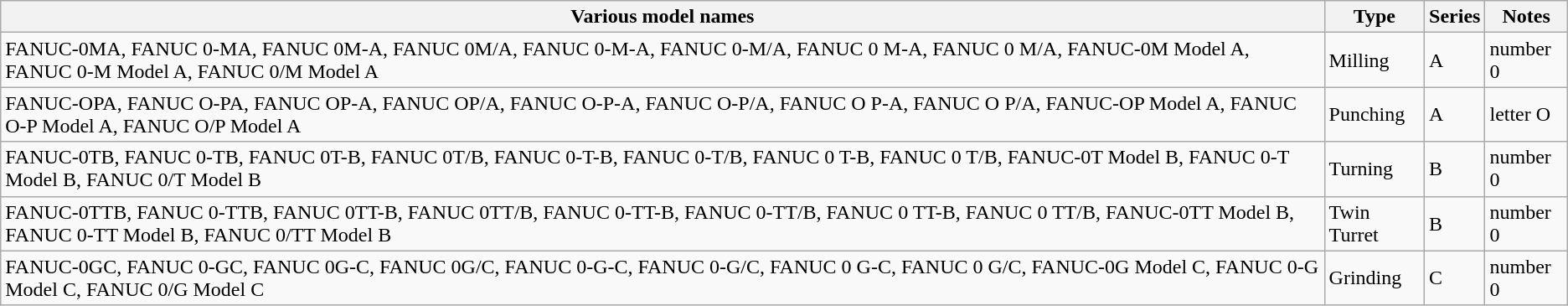<table class="wikitable">
<tr>
<th>Various model names</th>
<th>Type</th>
<th>Series</th>
<th>Notes</th>
</tr>
<tr>
<td>FANUC-0MA, FANUC 0-MA, FANUC 0M-A, FANUC 0M/A, FANUC 0-M-A, FANUC 0-M/A, FANUC 0 M-A, FANUC 0 M/A, FANUC-0M Model A, FANUC 0-M Model A, FANUC 0/M Model A</td>
<td>Milling</td>
<td>A</td>
<td>number 0</td>
</tr>
<tr>
<td>FANUC-OPA, FANUC O-PA, FANUC OP-A, FANUC OP/A, FANUC O-P-A, FANUC O-P/A, FANUC O P-A, FANUC O P/A, FANUC-OP Model A, FANUC O-P Model A, FANUC O/P Model A</td>
<td>Punching</td>
<td>A</td>
<td>letter O</td>
</tr>
<tr>
<td>FANUC-0TB, FANUC 0-TB, FANUC 0T-B, FANUC 0T/B, FANUC 0-T-B, FANUC 0-T/B, FANUC 0 T-B, FANUC 0 T/B, FANUC-0T Model B, FANUC 0-T Model B, FANUC 0/T Model B</td>
<td>Turning</td>
<td>B</td>
<td>number 0</td>
</tr>
<tr>
<td>FANUC-0TTB, FANUC 0-TTB, FANUC 0TT-B, FANUC 0TT/B, FANUC 0-TT-B, FANUC 0-TT/B, FANUC 0 TT-B, FANUC 0 TT/B, FANUC-0TT Model B, FANUC 0-TT Model B, FANUC 0/TT Model B</td>
<td>Twin Turret</td>
<td>B</td>
<td>number 0</td>
</tr>
<tr>
<td>FANUC-0GC, FANUC 0-GC, FANUC 0G-C, FANUC 0G/C, FANUC 0-G-C, FANUC 0-G/C, FANUC 0 G-C, FANUC 0 G/C, FANUC-0G Model C, FANUC 0-G Model C, FANUC 0/G Model C</td>
<td>Grinding</td>
<td>C</td>
<td>number 0</td>
</tr>
</table>
